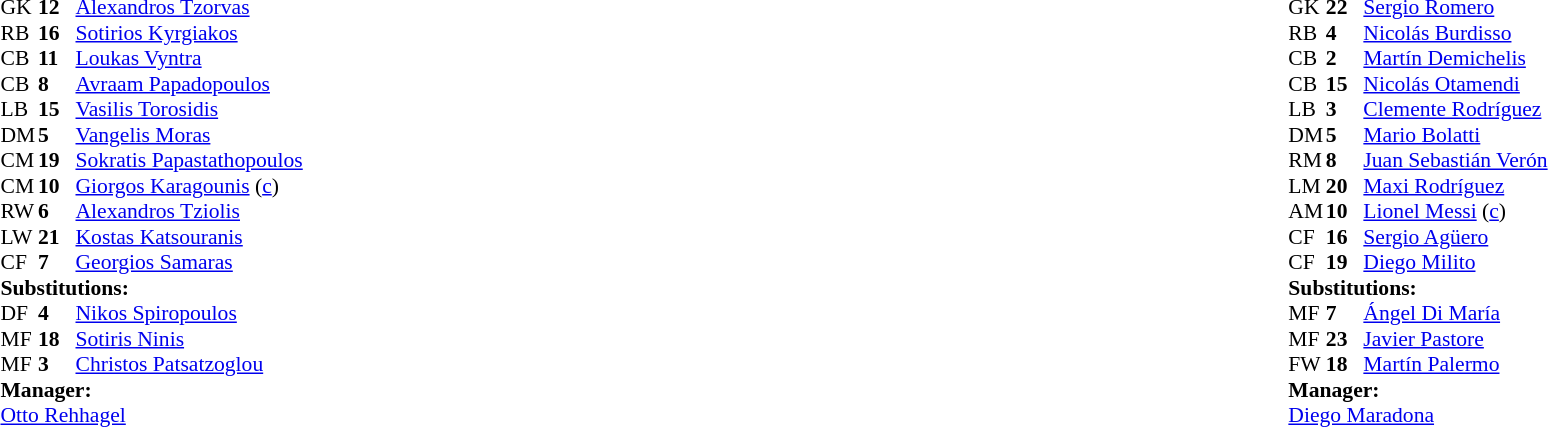<table width="100%">
<tr>
<td valign="top" width="40%"><br><table style="font-size: 90%" cellspacing="0" cellpadding="0">
<tr>
<th width="25"></th>
<th width="25"></th>
</tr>
<tr>
<td>GK</td>
<td><strong>12</strong></td>
<td><a href='#'>Alexandros Tzorvas</a></td>
</tr>
<tr>
<td>RB</td>
<td><strong>16</strong></td>
<td><a href='#'>Sotirios Kyrgiakos</a></td>
</tr>
<tr>
<td>CB</td>
<td><strong>11</strong></td>
<td><a href='#'>Loukas Vyntra</a></td>
</tr>
<tr>
<td>CB</td>
<td><strong>8</strong></td>
<td><a href='#'>Avraam Papadopoulos</a></td>
</tr>
<tr>
<td>LB</td>
<td><strong>15</strong></td>
<td><a href='#'>Vasilis Torosidis</a></td>
<td></td>
<td></td>
</tr>
<tr>
<td>DM</td>
<td><strong>5</strong></td>
<td><a href='#'>Vangelis Moras</a></td>
</tr>
<tr>
<td>CM</td>
<td><strong>19</strong></td>
<td><a href='#'>Sokratis Papastathopoulos</a></td>
</tr>
<tr>
<td>CM</td>
<td><strong>10</strong></td>
<td><a href='#'>Giorgos Karagounis</a> (<a href='#'>c</a>)</td>
<td></td>
<td></td>
</tr>
<tr>
<td>RW</td>
<td><strong>6</strong></td>
<td><a href='#'>Alexandros Tziolis</a></td>
</tr>
<tr>
<td>LW</td>
<td><strong>21</strong></td>
<td><a href='#'>Kostas Katsouranis</a></td>
<td></td>
<td></td>
</tr>
<tr>
<td>CF</td>
<td><strong>7</strong></td>
<td><a href='#'>Georgios Samaras</a></td>
</tr>
<tr>
<td colspan=3><strong>Substitutions:</strong></td>
</tr>
<tr>
<td>DF</td>
<td><strong>4</strong></td>
<td><a href='#'>Nikos Spiropoulos</a></td>
<td></td>
<td></td>
</tr>
<tr>
<td>MF</td>
<td><strong>18</strong></td>
<td><a href='#'>Sotiris Ninis</a></td>
<td></td>
<td></td>
</tr>
<tr>
<td>MF</td>
<td><strong>3</strong></td>
<td><a href='#'>Christos Patsatzoglou</a></td>
<td></td>
<td></td>
</tr>
<tr>
<td colspan=3><strong>Manager:</strong></td>
</tr>
<tr>
<td colspan=3> <a href='#'>Otto Rehhagel</a></td>
</tr>
</table>
</td>
<td valign="top"></td>
<td valign="top" width="50%"><br><table style="font-size: 90%" cellspacing="0" cellpadding="0" align="center">
<tr>
<th width=25></th>
<th width=25></th>
</tr>
<tr>
<td>GK</td>
<td><strong>22</strong></td>
<td><a href='#'>Sergio Romero</a></td>
</tr>
<tr>
<td>RB</td>
<td><strong>4</strong></td>
<td><a href='#'>Nicolás Burdisso</a></td>
</tr>
<tr>
<td>CB</td>
<td><strong>2</strong></td>
<td><a href='#'>Martín Demichelis</a></td>
</tr>
<tr>
<td>CB</td>
<td><strong>15</strong></td>
<td><a href='#'>Nicolás Otamendi</a></td>
</tr>
<tr>
<td>LB</td>
<td><strong>3</strong></td>
<td><a href='#'>Clemente Rodríguez</a></td>
</tr>
<tr>
<td>DM</td>
<td><strong>5</strong></td>
<td><a href='#'>Mario Bolatti</a></td>
<td></td>
</tr>
<tr>
<td>RM</td>
<td><strong>8</strong></td>
<td><a href='#'>Juan Sebastián Verón</a></td>
</tr>
<tr>
<td>LM</td>
<td><strong>20</strong></td>
<td><a href='#'>Maxi Rodríguez</a></td>
<td></td>
<td></td>
</tr>
<tr>
<td>AM</td>
<td><strong>10</strong></td>
<td><a href='#'>Lionel Messi</a> (<a href='#'>c</a>)</td>
</tr>
<tr>
<td>CF</td>
<td><strong>16</strong></td>
<td><a href='#'>Sergio Agüero</a></td>
<td></td>
<td></td>
</tr>
<tr>
<td>CF</td>
<td><strong>19</strong></td>
<td><a href='#'>Diego Milito</a></td>
<td></td>
<td></td>
</tr>
<tr>
<td colspan=3><strong>Substitutions:</strong></td>
</tr>
<tr>
<td>MF</td>
<td><strong>7</strong></td>
<td><a href='#'>Ángel Di María</a></td>
<td></td>
<td></td>
</tr>
<tr>
<td>MF</td>
<td><strong>23</strong></td>
<td><a href='#'>Javier Pastore</a></td>
<td></td>
<td></td>
</tr>
<tr>
<td>FW</td>
<td><strong>18</strong></td>
<td><a href='#'>Martín Palermo</a></td>
<td></td>
<td></td>
</tr>
<tr>
<td colspan=3><strong>Manager:</strong></td>
</tr>
<tr>
<td colspan=4><a href='#'>Diego Maradona</a></td>
</tr>
</table>
</td>
</tr>
</table>
